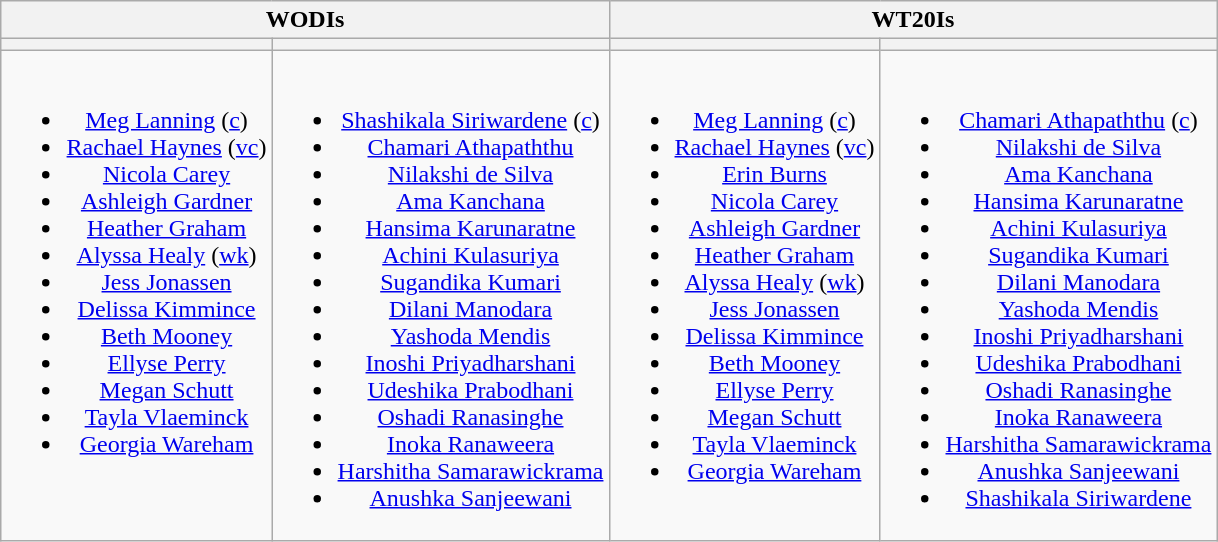<table class="wikitable" style="text-align:center; margin:auto">
<tr>
<th colspan=2>WODIs</th>
<th colspan=2>WT20Is</th>
</tr>
<tr>
<th></th>
<th></th>
<th></th>
<th></th>
</tr>
<tr style="vertical-align:top">
<td><br><ul><li><a href='#'>Meg Lanning</a> (<a href='#'>c</a>)</li><li><a href='#'>Rachael Haynes</a> (<a href='#'>vc</a>)</li><li><a href='#'>Nicola Carey</a></li><li><a href='#'>Ashleigh Gardner</a></li><li><a href='#'>Heather Graham</a></li><li><a href='#'>Alyssa Healy</a> (<a href='#'>wk</a>)</li><li><a href='#'>Jess Jonassen</a></li><li><a href='#'>Delissa Kimmince</a></li><li><a href='#'>Beth Mooney</a></li><li><a href='#'>Ellyse Perry</a></li><li><a href='#'>Megan Schutt</a></li><li><a href='#'>Tayla Vlaeminck</a></li><li><a href='#'>Georgia Wareham</a></li></ul></td>
<td><br><ul><li><a href='#'>Shashikala Siriwardene</a> (<a href='#'>c</a>)</li><li><a href='#'>Chamari Athapaththu</a></li><li><a href='#'>Nilakshi de Silva</a></li><li><a href='#'>Ama Kanchana</a></li><li><a href='#'>Hansima Karunaratne</a></li><li><a href='#'>Achini Kulasuriya</a></li><li><a href='#'>Sugandika Kumari</a></li><li><a href='#'>Dilani Manodara</a></li><li><a href='#'>Yashoda Mendis</a></li><li><a href='#'>Inoshi Priyadharshani</a></li><li><a href='#'>Udeshika Prabodhani</a></li><li><a href='#'>Oshadi Ranasinghe</a></li><li><a href='#'>Inoka Ranaweera</a></li><li><a href='#'>Harshitha Samarawickrama</a></li><li><a href='#'>Anushka Sanjeewani</a></li></ul></td>
<td><br><ul><li><a href='#'>Meg Lanning</a> (<a href='#'>c</a>)</li><li><a href='#'>Rachael Haynes</a> (<a href='#'>vc</a>)</li><li><a href='#'>Erin Burns</a></li><li><a href='#'>Nicola Carey</a></li><li><a href='#'>Ashleigh Gardner</a></li><li><a href='#'>Heather Graham</a></li><li><a href='#'>Alyssa Healy</a> (<a href='#'>wk</a>)</li><li><a href='#'>Jess Jonassen</a></li><li><a href='#'>Delissa Kimmince</a></li><li><a href='#'>Beth Mooney</a></li><li><a href='#'>Ellyse Perry</a></li><li><a href='#'>Megan Schutt</a></li><li><a href='#'>Tayla Vlaeminck</a></li><li><a href='#'>Georgia Wareham</a></li></ul></td>
<td><br><ul><li><a href='#'>Chamari Athapaththu</a> (<a href='#'>c</a>)</li><li><a href='#'>Nilakshi de Silva</a></li><li><a href='#'>Ama Kanchana</a></li><li><a href='#'>Hansima Karunaratne</a></li><li><a href='#'>Achini Kulasuriya</a></li><li><a href='#'>Sugandika Kumari</a></li><li><a href='#'>Dilani Manodara</a></li><li><a href='#'>Yashoda Mendis</a></li><li><a href='#'>Inoshi Priyadharshani</a></li><li><a href='#'>Udeshika Prabodhani</a></li><li><a href='#'>Oshadi Ranasinghe</a></li><li><a href='#'>Inoka Ranaweera</a></li><li><a href='#'>Harshitha Samarawickrama</a></li><li><a href='#'>Anushka Sanjeewani</a></li><li><a href='#'>Shashikala Siriwardene</a></li></ul></td>
</tr>
</table>
